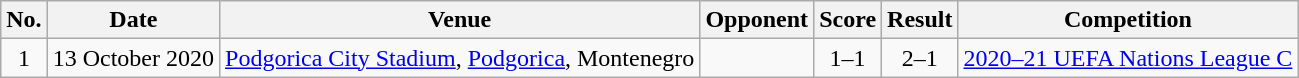<table class="wikitable">
<tr>
<th>No.</th>
<th>Date</th>
<th>Venue</th>
<th>Opponent</th>
<th>Score</th>
<th>Result</th>
<th>Competition</th>
</tr>
<tr>
<td align=center>1</td>
<td>13 October 2020</td>
<td><a href='#'>Podgorica City Stadium</a>, <a href='#'>Podgorica</a>, Montenegro</td>
<td></td>
<td align=center>1–1</td>
<td align=center>2–1</td>
<td><a href='#'>2020–21 UEFA Nations League C</a></td>
</tr>
</table>
